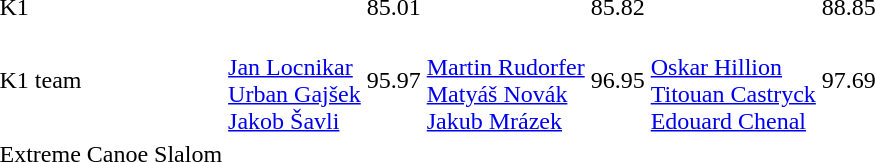<table>
<tr>
<td>K1</td>
<td></td>
<td>85.01</td>
<td></td>
<td>85.82</td>
<td></td>
<td>88.85</td>
</tr>
<tr>
<td>K1 team</td>
<td><br><a href='#'>Jan Locnikar</a><br><a href='#'>Urban Gajšek</a><br><a href='#'>Jakob Šavli</a></td>
<td>95.97</td>
<td><br><a href='#'>Martin Rudorfer</a><br><a href='#'>Matyáš Novák</a><br><a href='#'>Jakub Mrázek</a></td>
<td>96.95</td>
<td><br><a href='#'>Oskar Hillion</a><br><a href='#'>Titouan Castryck</a><br><a href='#'>Edouard Chenal</a></td>
<td>97.69</td>
</tr>
<tr>
<td>Extreme Canoe Slalom</td>
<td></td>
<td></td>
<td></td>
<td></td>
<td></td>
<td></td>
</tr>
</table>
